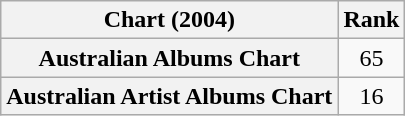<table class="wikitable sortable plainrowheaders" style="text-align:center">
<tr>
<th scope="col">Chart (2004)</th>
<th scope="col">Rank</th>
</tr>
<tr>
<th scope="row">Australian Albums Chart</th>
<td>65</td>
</tr>
<tr>
<th scope="row">Australian Artist Albums Chart</th>
<td>16</td>
</tr>
</table>
